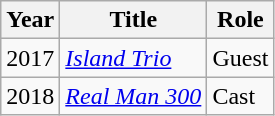<table class="wikitable">
<tr>
<th>Year</th>
<th>Title</th>
<th>Role</th>
</tr>
<tr>
<td>2017</td>
<td><em><a href='#'>Island Trio</a></em></td>
<td>Guest</td>
</tr>
<tr>
<td>2018</td>
<td><em><a href='#'>Real Man 300</a></em></td>
<td>Cast</td>
</tr>
</table>
